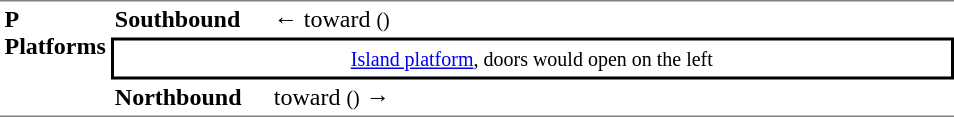<table table border=0 cellspacing=0 cellpadding=3>
<tr>
<td style="border-top:solid 1px gray;border-bottom:solid 1px gray;" width=50 rowspan=7 valign=top><strong>P<br>Platforms</strong></td>
<td style="border-top:solid 1px gray;" width=100><strong>Southbound</strong></td>
<td style="border-top:solid 1px gray;" width=450>←  toward  <small>()</small></td>
</tr>
<tr>
<td style="border-top:solid 2px black;border-right:solid 2px black;border-left:solid 2px black;border-bottom:solid 2px black;text-align:center;" colspan=2><small><a href='#'>Island platform</a>, doors would open on the left</small></td>
</tr>
<tr>
<td style="border-bottom:solid 1px gray;" width=100><strong>Northbound</strong></td>
<td style="border-bottom:solid 1px gray;" width=450>  toward  <small>()</small> →</td>
</tr>
</table>
